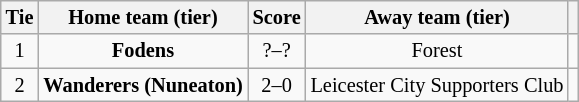<table class="wikitable" style="text-align:center; font-size:85%">
<tr>
<th>Tie</th>
<th>Home team (tier)</th>
<th>Score</th>
<th>Away team (tier)</th>
<th></th>
</tr>
<tr>
<td align="center">1</td>
<td><strong>Fodens</strong></td>
<td align="center">?–?</td>
<td>Forest</td>
<td></td>
</tr>
<tr>
<td align="center">2</td>
<td><strong>Wanderers (Nuneaton)</strong></td>
<td align="center">2–0</td>
<td>Leicester City Supporters Club</td>
<td></td>
</tr>
</table>
